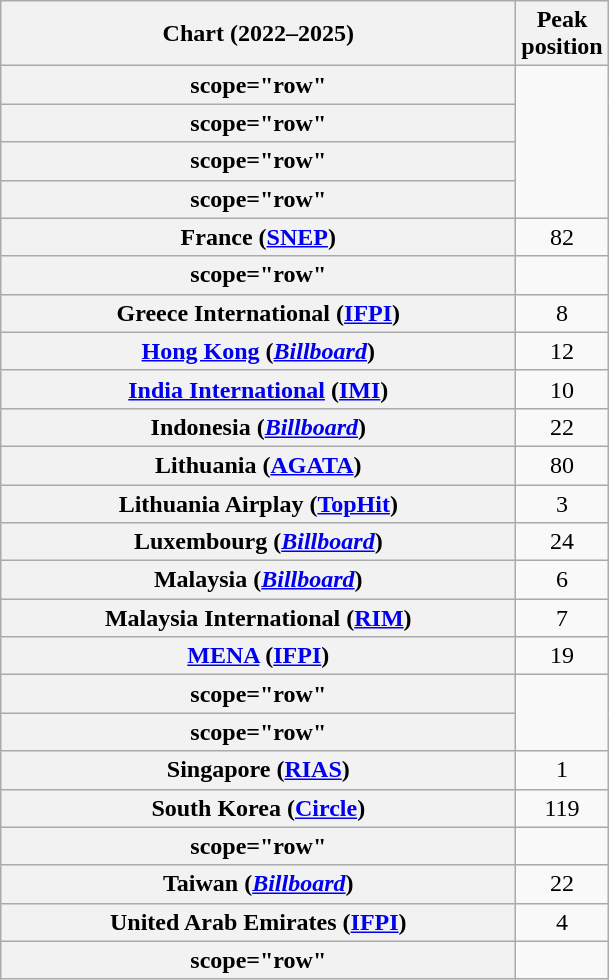<table class="wikitable sortable plainrowheaders" style="text-align:center">
<tr>
<th scope="col" style="width:21em;">Chart (2022–2025)</th>
<th scope="col">Peak<br>position</th>
</tr>
<tr>
<th>scope="row" </th>
</tr>
<tr>
<th>scope="row" </th>
</tr>
<tr>
<th>scope="row" </th>
</tr>
<tr>
<th>scope="row" </th>
</tr>
<tr>
<th scope="row">France (<a href='#'>SNEP</a>)</th>
<td>82</td>
</tr>
<tr>
<th>scope="row" </th>
</tr>
<tr>
<th scope="row">Greece International (<a href='#'>IFPI</a>)</th>
<td>8</td>
</tr>
<tr>
<th scope="row"><a href='#'>Hong Kong</a> (<em><a href='#'>Billboard</a></em>)</th>
<td>12</td>
</tr>
<tr>
<th scope="row"><a href='#'>India International</a> (<a href='#'>IMI</a>)</th>
<td>10</td>
</tr>
<tr>
<th scope="row">Indonesia (<em><a href='#'>Billboard</a></em>)</th>
<td>22</td>
</tr>
<tr>
<th scope="row">Lithuania (<a href='#'>AGATA</a>)</th>
<td>80</td>
</tr>
<tr>
<th scope="row">Lithuania Airplay (<a href='#'>TopHit</a>)</th>
<td>3</td>
</tr>
<tr>
<th scope="row">Luxembourg (<em><a href='#'>Billboard</a></em>)</th>
<td>24</td>
</tr>
<tr>
<th scope="row">Malaysia (<em><a href='#'>Billboard</a></em>)</th>
<td>6</td>
</tr>
<tr>
<th scope="row">Malaysia International (<a href='#'>RIM</a>)</th>
<td>7</td>
</tr>
<tr>
<th scope="row"><a href='#'>MENA</a> (<a href='#'>IFPI</a>)</th>
<td>19</td>
</tr>
<tr>
<th>scope="row" </th>
</tr>
<tr>
<th>scope="row" </th>
</tr>
<tr>
<th scope="row">Singapore (<a href='#'>RIAS</a>)</th>
<td>1</td>
</tr>
<tr>
<th scope="row">South Korea (<a href='#'>Circle</a>)</th>
<td>119</td>
</tr>
<tr>
<th>scope="row" </th>
</tr>
<tr>
<th scope="row">Taiwan (<em><a href='#'>Billboard</a></em>)</th>
<td>22</td>
</tr>
<tr>
<th scope="row">United Arab Emirates (<a href='#'>IFPI</a>)</th>
<td>4</td>
</tr>
<tr>
<th>scope="row" </th>
</tr>
</table>
